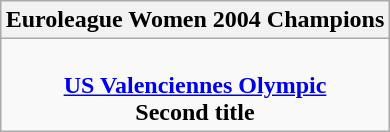<table class=wikitable style="text-align:center; margin:auto">
<tr>
<th>Euroleague Women 2004 Champions</th>
</tr>
<tr>
<td><br> <strong><a href='#'>US Valenciennes Olympic</a></strong> <br> <strong>Second title</strong></td>
</tr>
</table>
